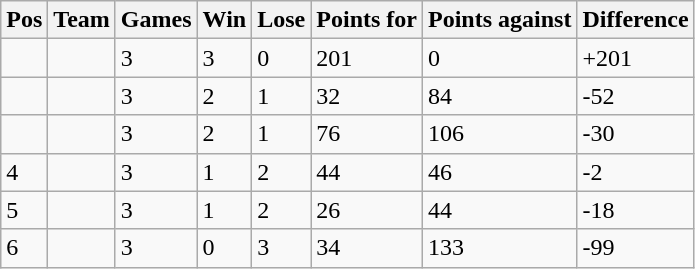<table class = "wikitable">
<tr>
<th>Pos</th>
<th>Team</th>
<th>Games</th>
<th>Win</th>
<th>Lose</th>
<th>Points for</th>
<th>Points against</th>
<th>Difference</th>
</tr>
<tr>
<td></td>
<td></td>
<td>3</td>
<td>3</td>
<td>0</td>
<td>201</td>
<td>0</td>
<td>+201</td>
</tr>
<tr>
<td></td>
<td></td>
<td>3</td>
<td>2</td>
<td>1</td>
<td>32</td>
<td>84</td>
<td>-52</td>
</tr>
<tr>
<td></td>
<td></td>
<td>3</td>
<td>2</td>
<td>1</td>
<td>76</td>
<td>106</td>
<td>-30</td>
</tr>
<tr>
<td>4</td>
<td></td>
<td>3</td>
<td>1</td>
<td>2</td>
<td>44</td>
<td>46</td>
<td>-2</td>
</tr>
<tr>
<td>5</td>
<td></td>
<td>3</td>
<td>1</td>
<td>2</td>
<td>26</td>
<td>44</td>
<td>-18</td>
</tr>
<tr>
<td>6</td>
<td></td>
<td>3</td>
<td>0</td>
<td>3</td>
<td>34</td>
<td>133</td>
<td>-99</td>
</tr>
</table>
